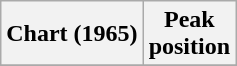<table class="wikitable sortable plainrowheaders" style="text-align:center">
<tr>
<th scope="col">Chart (1965)</th>
<th scope="col">Peak<br> position</th>
</tr>
<tr>
</tr>
</table>
